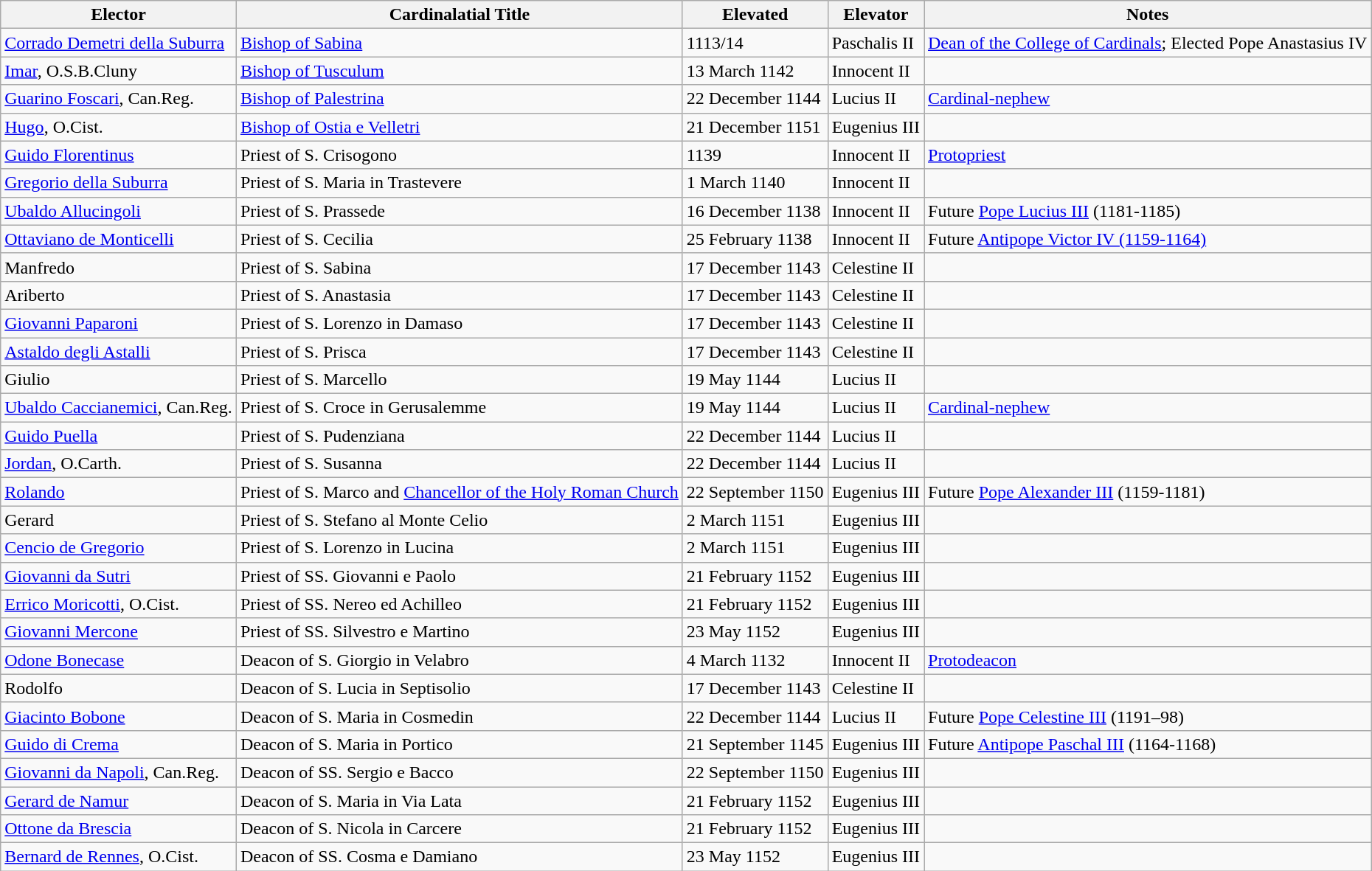<table class="wikitable sortable">
<tr>
<th width="*">Elector</th>
<th width="*">Cardinalatial Title</th>
<th width="*">Elevated</th>
<th width="*">Elevator</th>
<th width="*">Notes</th>
</tr>
<tr valign="top">
<td><a href='#'>Corrado Demetri della Suburra</a></td>
<td><a href='#'>Bishop of Sabina</a></td>
<td>1113/14</td>
<td>Paschalis II</td>
<td><a href='#'>Dean of the College of Cardinals</a>; Elected Pope Anastasius IV</td>
</tr>
<tr valign="top">
<td><a href='#'>Imar</a>, O.S.B.Cluny</td>
<td><a href='#'>Bishop of Tusculum</a></td>
<td>13 March 1142</td>
<td>Innocent II</td>
<td></td>
</tr>
<tr valign="top">
<td><a href='#'>Guarino Foscari</a>, Can.Reg.</td>
<td><a href='#'>Bishop of Palestrina</a></td>
<td>22 December 1144</td>
<td>Lucius II</td>
<td><a href='#'>Cardinal-nephew</a></td>
</tr>
<tr valign="top">
<td><a href='#'>Hugo</a>, O.Cist.</td>
<td><a href='#'>Bishop of Ostia e Velletri</a></td>
<td>21 December 1151</td>
<td>Eugenius III</td>
<td></td>
</tr>
<tr valign="top">
<td><a href='#'>Guido Florentinus</a></td>
<td>Priest of S. Crisogono</td>
<td>1139</td>
<td>Innocent II</td>
<td><a href='#'>Protopriest</a></td>
</tr>
<tr valign="top">
<td><a href='#'>Gregorio della Suburra</a></td>
<td>Priest of S. Maria in Trastevere</td>
<td>1 March 1140</td>
<td>Innocent II</td>
<td></td>
</tr>
<tr valign="top">
<td><a href='#'>Ubaldo Allucingoli</a></td>
<td>Priest of S. Prassede</td>
<td>16 December 1138</td>
<td>Innocent II</td>
<td>Future <a href='#'>Pope Lucius III</a> (1181-1185)</td>
</tr>
<tr valign="top">
<td><a href='#'>Ottaviano de Monticelli</a></td>
<td>Priest of S. Cecilia</td>
<td>25 February 1138</td>
<td>Innocent II</td>
<td>Future <a href='#'>Antipope Victor IV (1159-1164)</a></td>
</tr>
<tr valign="top">
<td>Manfredo</td>
<td>Priest of S. Sabina</td>
<td>17 December 1143</td>
<td>Celestine II</td>
<td></td>
</tr>
<tr valign="top">
<td>Ariberto</td>
<td>Priest of S. Anastasia</td>
<td>17 December 1143</td>
<td>Celestine II</td>
<td></td>
</tr>
<tr valign="top">
<td><a href='#'>Giovanni Paparoni</a></td>
<td>Priest of S. Lorenzo in Damaso</td>
<td>17 December 1143</td>
<td>Celestine II</td>
<td></td>
</tr>
<tr valign="top">
<td><a href='#'>Astaldo degli Astalli</a></td>
<td>Priest of S. Prisca</td>
<td>17 December 1143</td>
<td>Celestine II</td>
<td></td>
</tr>
<tr valign="top">
<td>Giulio</td>
<td>Priest of S. Marcello</td>
<td>19 May 1144</td>
<td>Lucius II</td>
<td></td>
</tr>
<tr valign="top">
<td><a href='#'>Ubaldo Caccianemici</a>, Can.Reg.</td>
<td>Priest of S. Croce in Gerusalemme</td>
<td>19 May 1144</td>
<td>Lucius II</td>
<td><a href='#'>Cardinal-nephew</a></td>
</tr>
<tr valign="top">
<td><a href='#'>Guido Puella</a></td>
<td>Priest of S. Pudenziana</td>
<td>22 December 1144</td>
<td>Lucius II</td>
<td></td>
</tr>
<tr valign="top">
<td><a href='#'>Jordan</a>, O.Carth.</td>
<td>Priest of S. Susanna</td>
<td>22 December 1144</td>
<td>Lucius II</td>
<td></td>
</tr>
<tr valign="top">
<td><a href='#'>Rolando</a></td>
<td>Priest of S. Marco and <a href='#'>Chancellor of the Holy Roman Church</a></td>
<td>22 September 1150</td>
<td>Eugenius III</td>
<td>Future <a href='#'>Pope Alexander III</a> (1159-1181)</td>
</tr>
<tr valign="top">
<td>Gerard</td>
<td>Priest of S. Stefano al Monte Celio</td>
<td>2 March 1151</td>
<td>Eugenius III</td>
<td></td>
</tr>
<tr valign="top">
<td><a href='#'>Cencio de Gregorio</a></td>
<td>Priest of S. Lorenzo in Lucina</td>
<td>2 March 1151</td>
<td>Eugenius III</td>
<td></td>
</tr>
<tr valign="top">
<td><a href='#'>Giovanni da Sutri</a></td>
<td>Priest of SS. Giovanni e Paolo</td>
<td>21 February 1152</td>
<td>Eugenius III</td>
<td></td>
</tr>
<tr valign="top">
<td><a href='#'>Errico Moricotti</a>, O.Cist.</td>
<td>Priest of SS. Nereo ed Achilleo</td>
<td>21 February 1152</td>
<td>Eugenius III</td>
<td></td>
</tr>
<tr valign="top">
<td><a href='#'>Giovanni Mercone</a></td>
<td>Priest of SS. Silvestro e Martino</td>
<td>23 May 1152</td>
<td>Eugenius III</td>
<td></td>
</tr>
<tr valign="top">
<td><a href='#'>Odone Bonecase</a></td>
<td>Deacon of S. Giorgio in Velabro</td>
<td>4 March 1132</td>
<td>Innocent II</td>
<td><a href='#'>Protodeacon</a></td>
</tr>
<tr valign="top">
<td>Rodolfo</td>
<td>Deacon of S. Lucia in Septisolio</td>
<td>17 December 1143</td>
<td>Celestine II</td>
<td></td>
</tr>
<tr valign="top">
<td><a href='#'>Giacinto Bobone</a></td>
<td>Deacon of S. Maria in Cosmedin</td>
<td>22 December 1144</td>
<td>Lucius II</td>
<td>Future <a href='#'>Pope Celestine III</a> (1191–98)</td>
</tr>
<tr valign="top">
<td><a href='#'>Guido di Crema</a></td>
<td>Deacon of S. Maria in Portico</td>
<td>21 September 1145</td>
<td>Eugenius III</td>
<td>Future <a href='#'>Antipope Paschal III</a> (1164-1168)</td>
</tr>
<tr valign="top">
<td><a href='#'>Giovanni da Napoli</a>, Can.Reg.</td>
<td>Deacon of SS. Sergio e Bacco</td>
<td>22 September 1150</td>
<td>Eugenius III</td>
<td></td>
</tr>
<tr valign="top">
<td><a href='#'>Gerard de Namur</a></td>
<td>Deacon of S. Maria in Via Lata</td>
<td>21 February 1152</td>
<td>Eugenius III</td>
<td></td>
</tr>
<tr valign="top">
<td><a href='#'>Ottone da Brescia</a></td>
<td>Deacon of S. Nicola in Carcere</td>
<td>21 February 1152</td>
<td>Eugenius III</td>
<td></td>
</tr>
<tr valign="top">
<td><a href='#'>Bernard de Rennes</a>, O.Cist.</td>
<td>Deacon of SS. Cosma e Damiano</td>
<td>23 May 1152</td>
<td>Eugenius III</td>
<td></td>
</tr>
</table>
